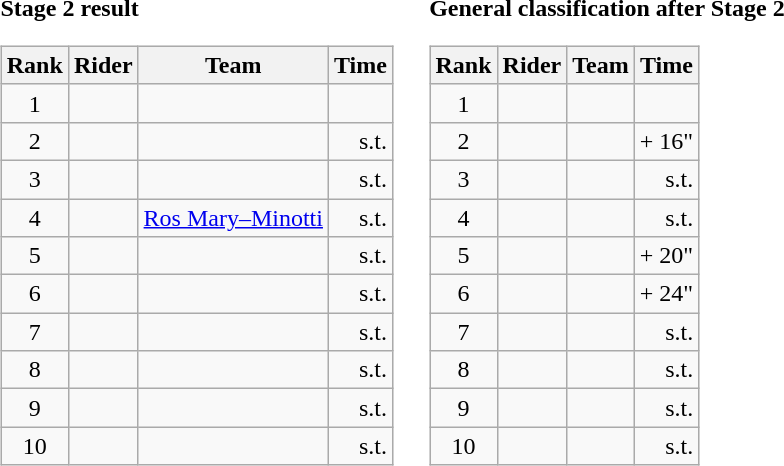<table>
<tr>
<td><strong>Stage 2 result</strong><br><table class="wikitable">
<tr>
<th scope="col">Rank</th>
<th scope="col">Rider</th>
<th scope="col">Team</th>
<th scope="col">Time</th>
</tr>
<tr>
<td style="text-align:center;">1</td>
<td></td>
<td></td>
<td style="text-align:right;"></td>
</tr>
<tr>
<td style="text-align:center;">2</td>
<td></td>
<td></td>
<td style="text-align:right;">s.t.</td>
</tr>
<tr>
<td style="text-align:center;">3</td>
<td></td>
<td></td>
<td style="text-align:right;">s.t.</td>
</tr>
<tr>
<td style="text-align:center;">4</td>
<td></td>
<td><a href='#'>Ros Mary–Minotti</a></td>
<td style="text-align:right;">s.t.</td>
</tr>
<tr>
<td style="text-align:center;">5</td>
<td></td>
<td></td>
<td style="text-align:right;">s.t.</td>
</tr>
<tr>
<td style="text-align:center;">6</td>
<td></td>
<td></td>
<td style="text-align:right;">s.t.</td>
</tr>
<tr>
<td style="text-align:center;">7</td>
<td></td>
<td></td>
<td style="text-align:right;">s.t.</td>
</tr>
<tr>
<td style="text-align:center;">8</td>
<td></td>
<td></td>
<td style="text-align:right;">s.t.</td>
</tr>
<tr>
<td style="text-align:center;">9</td>
<td></td>
<td></td>
<td style="text-align:right;">s.t.</td>
</tr>
<tr>
<td style="text-align:center;">10</td>
<td></td>
<td></td>
<td style="text-align:right;">s.t.</td>
</tr>
</table>
</td>
<td></td>
<td><strong>General classification after Stage 2</strong><br><table class="wikitable">
<tr>
<th scope="col">Rank</th>
<th scope="col">Rider</th>
<th scope="col">Team</th>
<th scope="col">Time</th>
</tr>
<tr>
<td style="text-align:center;">1</td>
<td></td>
<td></td>
<td style="text-align:right;"></td>
</tr>
<tr>
<td style="text-align:center;">2</td>
<td></td>
<td></td>
<td style="text-align:right;">+ 16"</td>
</tr>
<tr>
<td style="text-align:center;">3</td>
<td></td>
<td></td>
<td style="text-align:right;">s.t.</td>
</tr>
<tr>
<td style="text-align:center;">4</td>
<td></td>
<td></td>
<td style="text-align:right;">s.t.</td>
</tr>
<tr>
<td style="text-align:center;">5</td>
<td></td>
<td></td>
<td style="text-align:right;">+ 20"</td>
</tr>
<tr>
<td style="text-align:center;">6</td>
<td></td>
<td></td>
<td style="text-align:right;">+ 24"</td>
</tr>
<tr>
<td style="text-align:center;">7</td>
<td></td>
<td></td>
<td style="text-align:right;">s.t.</td>
</tr>
<tr>
<td style="text-align:center;">8</td>
<td></td>
<td></td>
<td style="text-align:right;">s.t.</td>
</tr>
<tr>
<td style="text-align:center;">9</td>
<td></td>
<td></td>
<td style="text-align:right;">s.t.</td>
</tr>
<tr>
<td style="text-align:center;">10</td>
<td></td>
<td></td>
<td style="text-align:right;">s.t.</td>
</tr>
</table>
</td>
</tr>
</table>
